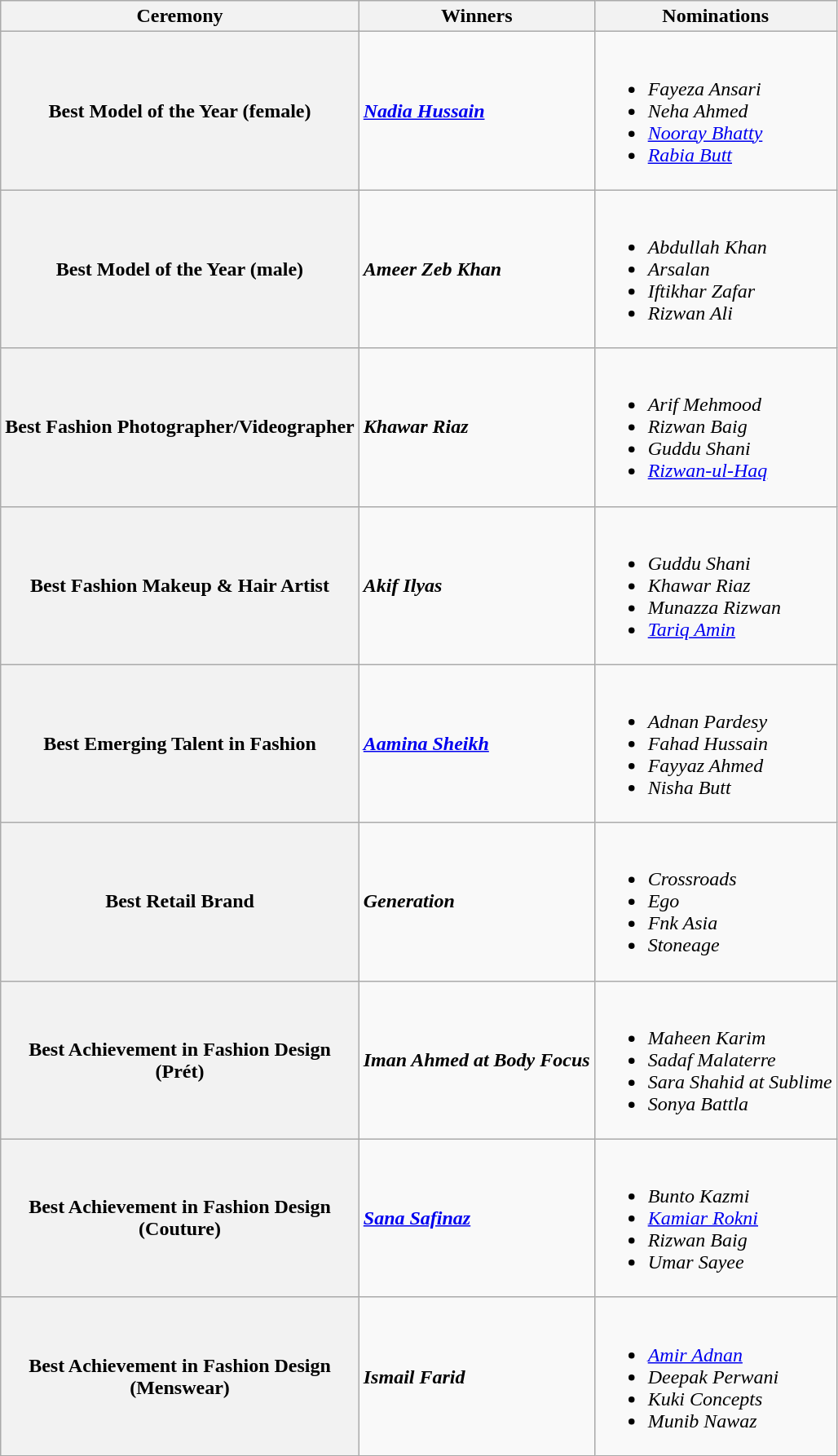<table class="wikitable style">
<tr>
<th>Ceremony</th>
<th>Winners</th>
<th>Nominations</th>
</tr>
<tr>
<th>Best Model of the Year (female)</th>
<td><strong><em><a href='#'>Nadia Hussain</a></em></strong></td>
<td><br><ul><li><em>Fayeza Ansari</em></li><li><em>Neha Ahmed</em></li><li><em><a href='#'>Nooray Bhatty</a></em></li><li><em><a href='#'>Rabia Butt</a></em></li></ul></td>
</tr>
<tr>
<th>Best Model of the Year (male)</th>
<td><strong><em>Ameer Zeb Khan</em></strong></td>
<td><br><ul><li><em>Abdullah Khan</em></li><li><em>Arsalan</em></li><li><em>Iftikhar Zafar</em></li><li><em>Rizwan Ali</em></li></ul></td>
</tr>
<tr>
<th>Best Fashion Photographer/Videographer</th>
<td><strong><em>Khawar Riaz</em></strong></td>
<td><br><ul><li><em>Arif Mehmood</em></li><li><em>Rizwan Baig</em></li><li><em>Guddu Shani</em></li><li><em><a href='#'>Rizwan-ul-Haq</a></em></li></ul></td>
</tr>
<tr>
<th>Best Fashion Makeup & Hair Artist</th>
<td><strong><em>Akif Ilyas</em></strong></td>
<td><br><ul><li><em>Guddu Shani</em></li><li><em>Khawar Riaz</em></li><li><em>Munazza Rizwan</em></li><li><em><a href='#'>Tariq Amin</a></em></li></ul></td>
</tr>
<tr>
<th>Best Emerging Talent in Fashion</th>
<td><strong><em><a href='#'>Aamina Sheikh</a></em></strong></td>
<td><br><ul><li><em>Adnan Pardesy</em></li><li><em>Fahad Hussain</em></li><li><em>Fayyaz Ahmed</em></li><li><em>Nisha Butt</em></li></ul></td>
</tr>
<tr>
<th>Best Retail Brand</th>
<td><strong><em>Generation</em></strong></td>
<td><br><ul><li><em>Crossroads</em></li><li><em>Ego</em></li><li><em>Fnk Asia</em></li><li><em>Stoneage</em></li></ul></td>
</tr>
<tr>
<th>Best Achievement in Fashion Design<br>(Prét)</th>
<td><strong><em>Iman Ahmed at Body Focus</em></strong></td>
<td><br><ul><li><em>Maheen Karim</em></li><li><em>Sadaf Malaterre</em></li><li><em>Sara Shahid at Sublime</em></li><li><em>Sonya Battla</em></li></ul></td>
</tr>
<tr>
<th>Best Achievement in Fashion Design<br>(Couture)</th>
<td><strong><em><a href='#'>Sana Safinaz</a></em></strong></td>
<td><br><ul><li><em>Bunto Kazmi</em></li><li><em><a href='#'>Kamiar Rokni</a></em></li><li><em>Rizwan Baig</em></li><li><em>Umar Sayee</em></li></ul></td>
</tr>
<tr>
<th>Best Achievement in Fashion Design<br>(Menswear)</th>
<td><strong><em>Ismail Farid</em></strong></td>
<td><br><ul><li><em><a href='#'>Amir Adnan</a></em></li><li><em>Deepak Perwani</em></li><li><em>Kuki Concepts</em></li><li><em>Munib Nawaz</em></li></ul></td>
</tr>
</table>
